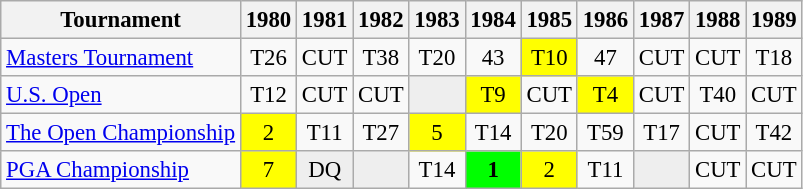<table class="wikitable" style="font-size:95%;text-align:center;">
<tr>
<th>Tournament</th>
<th>1980</th>
<th>1981</th>
<th>1982</th>
<th>1983</th>
<th>1984</th>
<th>1985</th>
<th>1986</th>
<th>1987</th>
<th>1988</th>
<th>1989</th>
</tr>
<tr>
<td align=left><a href='#'>Masters Tournament</a></td>
<td>T26</td>
<td>CUT</td>
<td>T38</td>
<td>T20</td>
<td>43</td>
<td style="background:yellow;">T10</td>
<td>47</td>
<td>CUT</td>
<td>CUT</td>
<td>T18</td>
</tr>
<tr>
<td align=left><a href='#'>U.S. Open</a></td>
<td>T12</td>
<td>CUT</td>
<td>CUT</td>
<td style="background:#eee;"></td>
<td style="background:yellow;">T9</td>
<td>CUT</td>
<td style="background:yellow;">T4</td>
<td>CUT</td>
<td>T40</td>
<td>CUT</td>
</tr>
<tr>
<td align=left><a href='#'>The Open Championship</a></td>
<td style="background:yellow;">2</td>
<td>T11</td>
<td>T27</td>
<td style="background:yellow;">5</td>
<td>T14</td>
<td>T20</td>
<td>T59</td>
<td>T17</td>
<td>CUT</td>
<td>T42</td>
</tr>
<tr>
<td align=left><a href='#'>PGA Championship</a></td>
<td style="background:yellow;">7</td>
<td style="background:#eee;">DQ</td>
<td style="background:#eee;"></td>
<td>T14</td>
<td style="background:lime;"><strong>1</strong></td>
<td style="background:yellow;">2</td>
<td>T11</td>
<td style="background:#eee;"></td>
<td>CUT</td>
<td>CUT</td>
</tr>
</table>
